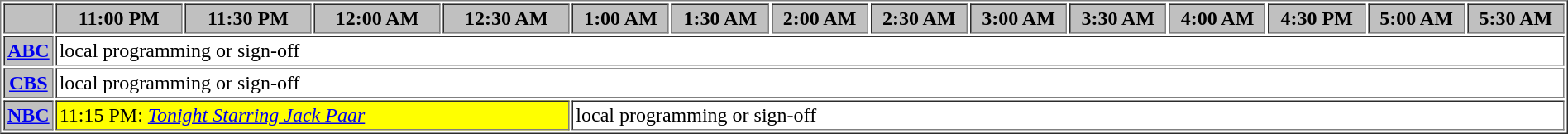<table border="1" cellpadding="2">
<tr>
<th bgcolor="#C0C0C0"> </th>
<th width="8.5%" bgcolor="#C0C0C0">11:00 PM</th>
<th width="8.5%" bgcolor="#C0C0C0">11:30 PM</th>
<th width="8.5%" bgcolor="#C0C0C0">12:00 AM</th>
<th width="8.5%" bgcolor="#C0C0C0">12:30 AM</th>
<th width="6.5%" bgcolor="#C0C0C0">1:00 AM</th>
<th width="6.5%" bgcolor="#C0C0C0">1:30 AM</th>
<th width="6.5%" bgcolor="#C0C0C0">2:00 AM</th>
<th width="6.5%" bgcolor="#C0C0C0">2:30 AM</th>
<th width="6.5%" bgcolor="#C0C0C0">3:00 AM</th>
<th width="6.5%" bgcolor="#C0C0C0">3:30 AM</th>
<th width="6.5%" bgcolor="#C0C0C0">4:00 AM</th>
<th width="6.5%" bgcolor="#C0C0C0">4:30 PM</th>
<th width="6.5%" bgcolor="#C0C0C0">5:00 AM</th>
<th width="6.5%" bgcolor="#C0C0C0">5:30 AM</th>
</tr>
<tr>
<th bgcolor="#C0C0C0"><a href='#'>ABC</a></th>
<td bgcolor="white" colspan="14">local programming or sign-off</td>
</tr>
<tr>
<th bgcolor="#C0C0C0"><a href='#'>CBS</a></th>
<td bgcolor="white" colspan="14">local programming or sign-off</td>
</tr>
<tr>
<th bgcolor="#C0C0C0"><a href='#'>NBC</a></th>
<td bgcolor="yellow" colspan="4">11:15 PM: <em><a href='#'>Tonight Starring Jack Paar</a></em></td>
<td bgcolor="white" colspan="10">local programming or sign-off</td>
</tr>
</table>
